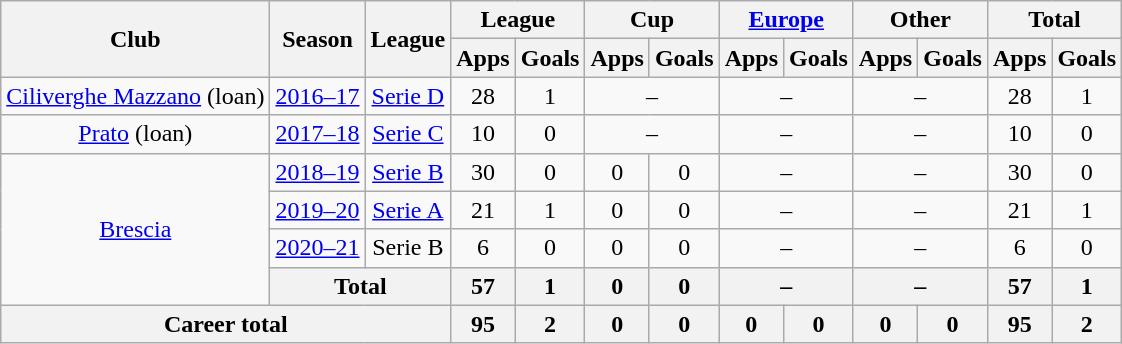<table class="wikitable" style="text-align: center;">
<tr>
<th rowspan="2">Club</th>
<th rowspan="2">Season</th>
<th rowspan="2">League</th>
<th colspan="2">League</th>
<th colspan="2">Cup</th>
<th colspan="2"><a href='#'>Europe</a></th>
<th colspan="2">Other</th>
<th colspan="2">Total</th>
</tr>
<tr>
<th>Apps</th>
<th>Goals</th>
<th>Apps</th>
<th>Goals</th>
<th>Apps</th>
<th>Goals</th>
<th>Apps</th>
<th>Goals</th>
<th>Apps</th>
<th>Goals</th>
</tr>
<tr>
<td><a href='#'>Ciliverghe Mazzano</a> (loan)</td>
<td><a href='#'>2016–17</a></td>
<td><a href='#'>Serie D</a></td>
<td>28</td>
<td>1</td>
<td colspan="2">–</td>
<td colspan="2">–</td>
<td colspan="2">–</td>
<td>28</td>
<td>1</td>
</tr>
<tr>
<td><a href='#'>Prato</a> (loan)</td>
<td><a href='#'>2017–18</a></td>
<td><a href='#'>Serie C</a></td>
<td>10</td>
<td>0</td>
<td colspan="2">–</td>
<td colspan="2">–</td>
<td colspan="2">–</td>
<td>10</td>
<td>0</td>
</tr>
<tr>
<td rowspan="4"><a href='#'>Brescia</a></td>
<td><a href='#'>2018–19</a></td>
<td><a href='#'>Serie B</a></td>
<td>30</td>
<td>0</td>
<td>0</td>
<td>0</td>
<td colspan="2">–</td>
<td colspan="2">–</td>
<td>30</td>
<td>0</td>
</tr>
<tr>
<td><a href='#'>2019–20</a></td>
<td><a href='#'>Serie A</a></td>
<td>21</td>
<td>1</td>
<td>0</td>
<td>0</td>
<td colspan="2">–</td>
<td colspan="2">–</td>
<td>21</td>
<td>1</td>
</tr>
<tr>
<td><a href='#'>2020–21</a></td>
<td>Serie B</td>
<td>6</td>
<td>0</td>
<td>0</td>
<td>0</td>
<td colspan="2">–</td>
<td colspan="2">–</td>
<td>6</td>
<td>0</td>
</tr>
<tr>
<th colspan="2">Total</th>
<th>57</th>
<th>1</th>
<th>0</th>
<th>0</th>
<th colspan="2">–</th>
<th colspan="2">–</th>
<th>57</th>
<th>1</th>
</tr>
<tr>
<th colspan="3">Career total</th>
<th>95</th>
<th>2</th>
<th>0</th>
<th>0</th>
<th>0</th>
<th>0</th>
<th>0</th>
<th>0</th>
<th>95</th>
<th>2</th>
</tr>
</table>
